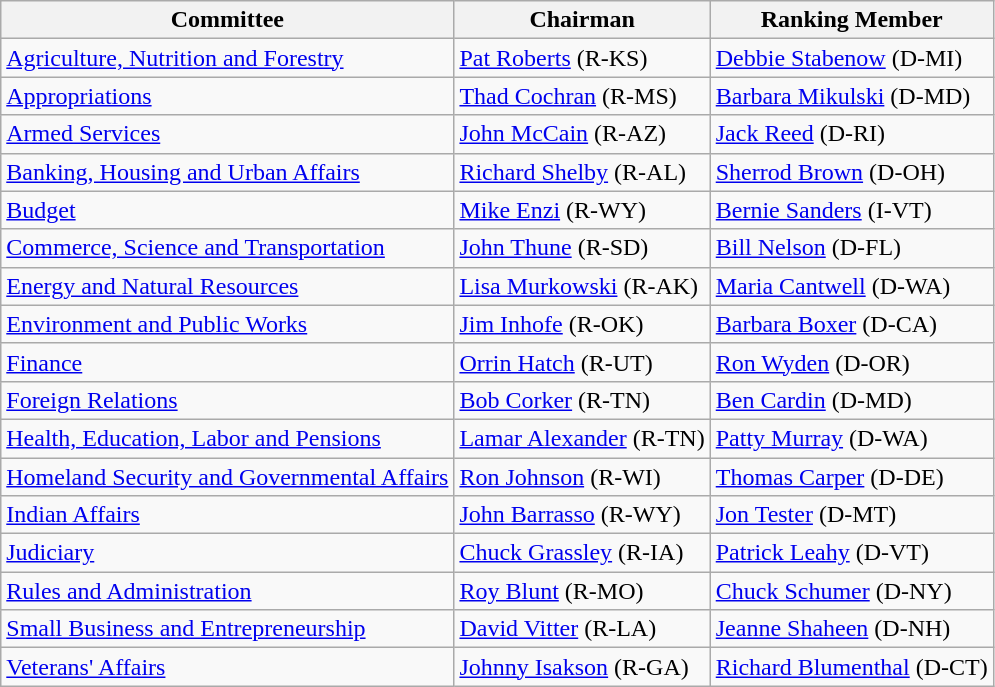<table class="wikitable">
<tr>
<th>Committee</th>
<th>Chairman</th>
<th>Ranking Member</th>
</tr>
<tr>
<td><a href='#'>Agriculture, Nutrition and Forestry</a></td>
<td><a href='#'>Pat Roberts</a> (R-KS)</td>
<td><a href='#'>Debbie Stabenow</a> (D-MI)</td>
</tr>
<tr>
<td><a href='#'>Appropriations</a></td>
<td><a href='#'>Thad Cochran</a> (R-MS)</td>
<td><a href='#'>Barbara Mikulski</a> (D-MD)</td>
</tr>
<tr>
<td><a href='#'>Armed Services</a></td>
<td><a href='#'>John McCain</a> (R-AZ)</td>
<td><a href='#'>Jack Reed</a> (D-RI)</td>
</tr>
<tr>
<td><a href='#'>Banking, Housing and Urban Affairs</a></td>
<td><a href='#'>Richard Shelby</a> (R-AL)</td>
<td><a href='#'>Sherrod Brown</a> (D-OH)</td>
</tr>
<tr>
<td><a href='#'>Budget</a></td>
<td><a href='#'>Mike Enzi</a> (R-WY)</td>
<td><a href='#'>Bernie Sanders</a> (I-VT)</td>
</tr>
<tr>
<td><a href='#'>Commerce, Science and Transportation</a></td>
<td><a href='#'>John Thune</a> (R-SD)</td>
<td><a href='#'>Bill Nelson</a> (D-FL)</td>
</tr>
<tr>
<td><a href='#'>Energy and Natural Resources</a></td>
<td><a href='#'>Lisa Murkowski</a> (R-AK)</td>
<td><a href='#'>Maria Cantwell</a> (D-WA)</td>
</tr>
<tr>
<td><a href='#'>Environment and Public Works</a></td>
<td><a href='#'>Jim Inhofe</a> (R-OK)</td>
<td><a href='#'>Barbara Boxer</a> (D-CA)</td>
</tr>
<tr>
<td><a href='#'>Finance</a></td>
<td><a href='#'>Orrin Hatch</a> (R-UT)</td>
<td><a href='#'>Ron Wyden</a> (D-OR)</td>
</tr>
<tr>
<td><a href='#'>Foreign Relations</a></td>
<td><a href='#'>Bob Corker</a> (R-TN)</td>
<td><a href='#'>Ben Cardin</a> (D-MD)</td>
</tr>
<tr>
<td><a href='#'>Health, Education, Labor and Pensions</a></td>
<td><a href='#'>Lamar Alexander</a> (R-TN)</td>
<td><a href='#'>Patty Murray</a> (D-WA)</td>
</tr>
<tr>
<td><a href='#'>Homeland Security and Governmental Affairs</a></td>
<td><a href='#'>Ron Johnson</a> (R-WI)</td>
<td><a href='#'>Thomas Carper</a> (D-DE)</td>
</tr>
<tr>
<td><a href='#'>Indian Affairs</a></td>
<td><a href='#'>John Barrasso</a> (R-WY)</td>
<td><a href='#'>Jon Tester</a> (D-MT)</td>
</tr>
<tr>
<td><a href='#'>Judiciary</a></td>
<td><a href='#'>Chuck Grassley</a> (R-IA)</td>
<td><a href='#'>Patrick Leahy</a> (D-VT)</td>
</tr>
<tr>
<td><a href='#'>Rules and Administration</a></td>
<td><a href='#'>Roy Blunt</a> (R-MO)</td>
<td><a href='#'>Chuck Schumer</a> (D-NY)</td>
</tr>
<tr>
<td><a href='#'>Small Business and Entrepreneurship</a></td>
<td><a href='#'>David Vitter</a> (R-LA)</td>
<td><a href='#'>Jeanne Shaheen</a> (D-NH)</td>
</tr>
<tr>
<td><a href='#'>Veterans' Affairs</a></td>
<td><a href='#'>Johnny Isakson</a> (R-GA)</td>
<td><a href='#'>Richard Blumenthal</a> (D-CT)</td>
</tr>
</table>
